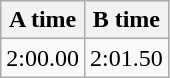<table class="wikitable" border="1" align="upright">
<tr>
<th>A time</th>
<th>B time</th>
</tr>
<tr>
<td>2:00.00</td>
<td>2:01.50</td>
</tr>
</table>
